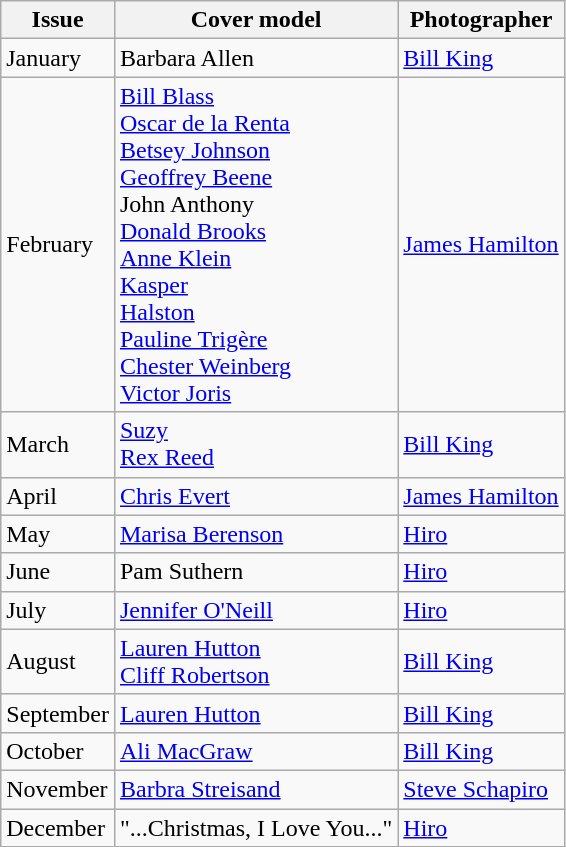<table class="sortable wikitable">
<tr>
<th>Issue</th>
<th>Cover model</th>
<th>Photographer</th>
</tr>
<tr>
<td>January</td>
<td>Barbara Allen</td>
<td><a href='#'>Bill King</a></td>
</tr>
<tr>
<td>February</td>
<td><a href='#'>Bill Blass</a><br><a href='#'>Oscar de la Renta</a><br><a href='#'>Betsey Johnson</a><br><a href='#'>Geoffrey Beene</a><br>John Anthony<br><a href='#'>Donald Brooks</a><br><a href='#'>Anne Klein</a><br><a href='#'>Kasper</a><br><a href='#'>Halston</a><br><a href='#'>Pauline Trigère</a><br><a href='#'>Chester Weinberg</a><br><a href='#'>Victor Joris</a></td>
<td><a href='#'>James Hamilton</a></td>
</tr>
<tr>
<td>March</td>
<td><a href='#'>Suzy</a><br><a href='#'>Rex Reed</a></td>
<td><a href='#'>Bill King</a></td>
</tr>
<tr>
<td>April</td>
<td><a href='#'>Chris Evert</a></td>
<td><a href='#'>James Hamilton</a></td>
</tr>
<tr>
<td>May</td>
<td><a href='#'>Marisa Berenson</a></td>
<td><a href='#'>Hiro</a></td>
</tr>
<tr>
<td>June</td>
<td>Pam Suthern</td>
<td><a href='#'>Hiro</a></td>
</tr>
<tr>
<td>July</td>
<td><a href='#'>Jennifer O'Neill</a></td>
<td><a href='#'>Hiro</a></td>
</tr>
<tr>
<td>August</td>
<td><a href='#'>Lauren Hutton</a><br><a href='#'>Cliff Robertson</a></td>
<td><a href='#'>Bill King</a></td>
</tr>
<tr>
<td>September</td>
<td><a href='#'>Lauren Hutton</a></td>
<td><a href='#'>Bill King</a></td>
</tr>
<tr>
<td>October</td>
<td><a href='#'>Ali MacGraw</a></td>
<td><a href='#'>Bill King</a></td>
</tr>
<tr>
<td>November</td>
<td><a href='#'>Barbra Streisand</a></td>
<td><a href='#'>Steve Schapiro</a></td>
</tr>
<tr>
<td>December</td>
<td>"...Christmas, I Love You..."</td>
<td><a href='#'>Hiro</a></td>
</tr>
</table>
